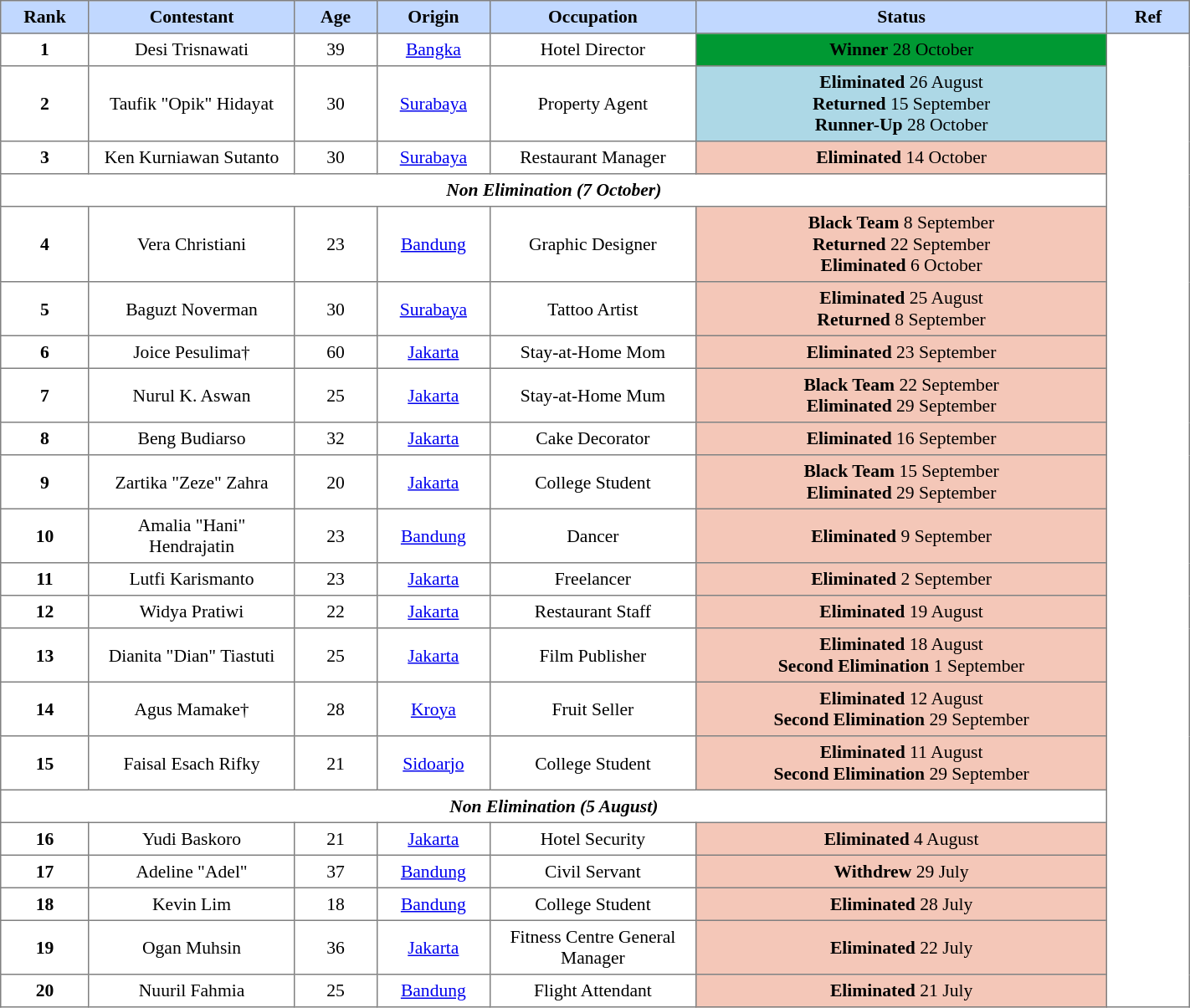<table border="1" cellpadding="4" cellspacing="0"  style="text-align:center; font-size:90%; border-collapse:collapse; width:75%;">
<tr style="background:#C1D8FF;">
<th style="width:4%; text-align:center;">Rank</th>
<th style="width:10%;">Contestant</th>
<th style="width:4%; text-align:center;">Age</th>
<th style="width:4%; text-align:center;">Origin</th>
<th style="width:10%;">Occupation</th>
<th style="width:20%;">Status</th>
<th style="width:4%; text-align:center;">Ref</th>
</tr>
<tr>
<td><strong>1</strong></td>
<td>Desi Trisnawati</td>
<td>39</td>
<td><a href='#'>Bangka</a></td>
<td>Hotel Director</td>
<td style="background:#093;"><span><strong>Winner</strong> 28 October</span></td>
<td rowspan="22"></td>
</tr>
<tr>
<td><strong>2</strong></td>
<td>Taufik "Opik" Hidayat</td>
<td>30</td>
<td><a href='#'>Surabaya</a></td>
<td>Property Agent</td>
<td style="background:lightblue; text-align:center;"><strong>Eliminated</strong> 26 August<br><strong>Returned</strong> 15 September<br><strong>Runner-Up</strong> 28 October</td>
</tr>
<tr>
<td><strong>3</strong></td>
<td>Ken Kurniawan Sutanto</td>
<td>30</td>
<td><a href='#'>Surabaya</a></td>
<td>Restaurant Manager</td>
<td style="background:#f4c7b8; text-align:center;"><strong>Eliminated</strong> 14 October</td>
</tr>
<tr>
<td align=center colspan=6><strong><em>Non Elimination (7 October)</em></strong></td>
</tr>
<tr>
<td><strong>4</strong></td>
<td>Vera Christiani</td>
<td>23</td>
<td><a href='#'>Bandung</a></td>
<td>Graphic Designer</td>
<td style="background:#f4c7b8; text-align:center;"><strong>Black Team</strong> 8 September<br><strong>Returned</strong> 22 September<br><strong>Eliminated</strong> 6 October</td>
</tr>
<tr>
<td><strong>5</strong></td>
<td>Baguzt Noverman</td>
<td>30</td>
<td><a href='#'>Surabaya</a></td>
<td>Tattoo Artist</td>
<td style="background:#f4c7b8; text-align:center;"><strong>Eliminated</strong> 25 August<br><strong>Returned</strong> 8 September<br></td>
</tr>
<tr>
<td><strong>6</strong></td>
<td>Joice Pesulima†</td>
<td>60</td>
<td><a href='#'>Jakarta</a></td>
<td>Stay-at-Home Mom</td>
<td style="background:#f4c7b8; text-align:center;"><strong>Eliminated</strong> 23 September</td>
</tr>
<tr>
<td><strong>7</strong></td>
<td>Nurul K. Aswan</td>
<td>25</td>
<td><a href='#'>Jakarta</a></td>
<td>Stay-at-Home Mum</td>
<td style="background:#f4c7b8; text-align:center;"><strong>Black Team</strong> 22 September<br><strong>Eliminated</strong> 29 September</td>
</tr>
<tr>
<td><strong>8</strong></td>
<td>Beng Budiarso</td>
<td>32</td>
<td><a href='#'>Jakarta</a></td>
<td>Cake Decorator</td>
<td style="background:#f4c7b8; text-align:center;"><strong>Eliminated</strong> 16 September</td>
</tr>
<tr>
<td><strong>9</strong></td>
<td>Zartika "Zeze" Zahra</td>
<td>20</td>
<td><a href='#'>Jakarta</a></td>
<td>College Student</td>
<td style="background:#f4c7b8; text-align:center;"><strong>Black Team</strong> 15 September<br><strong>Eliminated</strong> 29 September</td>
</tr>
<tr>
<td><strong>10</strong></td>
<td>Amalia "Hani" Hendrajatin</td>
<td>23</td>
<td><a href='#'>Bandung</a></td>
<td>Dancer</td>
<td style="background:#f4c7b8; text-align:center;"><strong>Eliminated</strong> 9 September</td>
</tr>
<tr>
<td><strong>11</strong></td>
<td>Lutfi Karismanto</td>
<td>23</td>
<td><a href='#'>Jakarta</a></td>
<td>Freelancer</td>
<td style="background:#f4c7b8; text-align:center;"><strong>Eliminated</strong> 2 September</td>
</tr>
<tr>
<td><strong>12</strong></td>
<td>Widya Pratiwi</td>
<td>22</td>
<td><a href='#'>Jakarta</a></td>
<td>Restaurant Staff</td>
<td style="background:#f4c7b8; text-align:center;"><strong>Eliminated</strong> 19 August</td>
</tr>
<tr>
<td><strong>13</strong></td>
<td>Dianita "Dian" Tiastuti</td>
<td>25</td>
<td><a href='#'>Jakarta</a></td>
<td>Film Publisher</td>
<td style="background:#f4c7b8; text-align:center;"><strong>Eliminated</strong> 18 August<br><strong>Second Elimination</strong> 1 September</td>
</tr>
<tr>
<td><strong>14</strong></td>
<td>Agus Mamake†</td>
<td>28</td>
<td><a href='#'>Kroya</a></td>
<td>Fruit Seller</td>
<td style="background:#f4c7b8; text-align:center;"><strong>Eliminated</strong> 12 August<br><strong>Second Elimination</strong> 29 September</td>
</tr>
<tr>
<td><strong>15</strong></td>
<td>Faisal Esach Rifky</td>
<td>21</td>
<td><a href='#'>Sidoarjo</a></td>
<td>College Student</td>
<td style="background:#f4c7b8; text-align:center;"><strong>Eliminated</strong> 11 August<br><strong>Second Elimination</strong> 29 September</td>
</tr>
<tr>
<td align=center colspan=6><strong><em>Non Elimination (5 August)</em></strong></td>
</tr>
<tr>
<td><strong>16</strong></td>
<td>Yudi Baskoro</td>
<td>21</td>
<td><a href='#'>Jakarta</a></td>
<td>Hotel Security</td>
<td style="background:#f4c7b8; text-align:center;"><strong>Eliminated</strong> 4 August</td>
</tr>
<tr>
<td><strong>17</strong></td>
<td>Adeline "Adel"</td>
<td>37</td>
<td><a href='#'>Bandung</a></td>
<td>Civil Servant</td>
<td style="background:#f4c7b8; text-align:center;"><strong>Withdrew</strong> 29 July</td>
</tr>
<tr>
<td><strong>18</strong></td>
<td>Kevin Lim</td>
<td>18</td>
<td><a href='#'>Bandung</a></td>
<td>College Student</td>
<td style="background:#f4c7b8; text-align:center;"><strong>Eliminated</strong> 28 July</td>
</tr>
<tr>
<td><strong>19</strong></td>
<td>Ogan Muhsin</td>
<td>36</td>
<td><a href='#'>Jakarta</a></td>
<td>Fitness Centre General Manager</td>
<td style="background:#f4c7b8; text-align:center;"><strong>Eliminated</strong> 22 July</td>
</tr>
<tr>
<td><strong>20</strong></td>
<td>Nuuril Fahmia</td>
<td>25</td>
<td><a href='#'>Bandung</a></td>
<td>Flight Attendant</td>
<td style="background:#f4c7b8; text-align:center;"><strong>Eliminated</strong> 21 July</td>
</tr>
</table>
